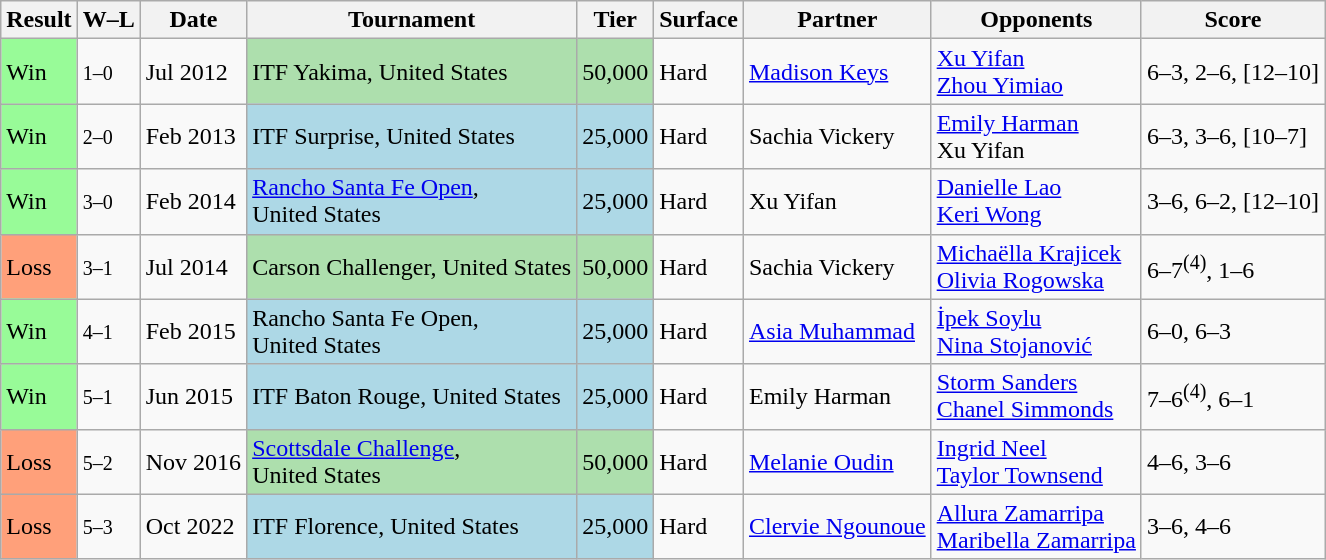<table class="sortable wikitable">
<tr>
<th>Result</th>
<th class="unsortable">W–L</th>
<th>Date</th>
<th>Tournament</th>
<th>Tier</th>
<th>Surface</th>
<th>Partner</th>
<th>Opponents</th>
<th class="unsortable">Score</th>
</tr>
<tr>
<td style="background:#98fb98;">Win</td>
<td><small>1–0</small></td>
<td>Jul 2012</td>
<td bgcolor=addfad>ITF Yakima, United States</td>
<td bgcolor=addfad>50,000</td>
<td>Hard</td>
<td> <a href='#'>Madison Keys</a></td>
<td> <a href='#'>Xu Yifan</a> <br>  <a href='#'>Zhou Yimiao</a></td>
<td>6–3, 2–6, [12–10]</td>
</tr>
<tr>
<td style="background:#98fb98;">Win</td>
<td><small>2–0</small></td>
<td>Feb 2013</td>
<td bgcolor=lightblue>ITF Surprise, United States</td>
<td bgcolor=lightblue>25,000</td>
<td>Hard</td>
<td> Sachia Vickery</td>
<td> <a href='#'>Emily Harman</a> <br>  Xu Yifan</td>
<td>6–3, 3–6, [10–7]</td>
</tr>
<tr>
<td style="background:#98fb98;">Win</td>
<td><small>3–0</small></td>
<td>Feb 2014</td>
<td bgcolor=lightblue><a href='#'>Rancho Santa Fe Open</a>, <br>United States</td>
<td bgcolor=lightblue>25,000</td>
<td>Hard</td>
<td> Xu Yifan</td>
<td> <a href='#'>Danielle Lao</a> <br>  <a href='#'>Keri Wong</a></td>
<td>3–6, 6–2, [12–10]</td>
</tr>
<tr>
<td style="background:#ffa07a;">Loss</td>
<td><small>3–1</small></td>
<td>Jul 2014</td>
<td bgcolor=addfad>Carson Challenger, United States</td>
<td bgcolor=addfad>50,000</td>
<td>Hard</td>
<td> Sachia Vickery</td>
<td> <a href='#'>Michaëlla Krajicek</a> <br>  <a href='#'>Olivia Rogowska</a></td>
<td>6–7<sup>(4)</sup>, 1–6</td>
</tr>
<tr>
<td style="background:#98fb98;">Win</td>
<td><small>4–1</small></td>
<td>Feb 2015</td>
<td bgcolor=lightblue>Rancho Santa Fe Open, <br>United States</td>
<td bgcolor=lightblue>25,000</td>
<td>Hard</td>
<td> <a href='#'>Asia Muhammad</a></td>
<td> <a href='#'>İpek Soylu</a> <br>  <a href='#'>Nina Stojanović</a></td>
<td>6–0, 6–3</td>
</tr>
<tr>
<td style="background:#98fb98;">Win</td>
<td><small>5–1</small></td>
<td>Jun 2015</td>
<td bgcolor=lightblue>ITF Baton Rouge, United States</td>
<td bgcolor=lightblue>25,000</td>
<td>Hard</td>
<td> Emily Harman</td>
<td> <a href='#'>Storm Sanders</a> <br>  <a href='#'>Chanel Simmonds</a></td>
<td>7–6<sup>(4)</sup>, 6–1</td>
</tr>
<tr>
<td style="background:#ffa07a;">Loss</td>
<td><small>5–2</small></td>
<td>Nov 2016</td>
<td bgcolor=addfad><a href='#'>Scottsdale Challenge</a>, <br>United States</td>
<td bgcolor=addfad>50,000</td>
<td>Hard</td>
<td> <a href='#'>Melanie Oudin</a></td>
<td> <a href='#'>Ingrid Neel</a> <br>  <a href='#'>Taylor Townsend</a></td>
<td>4–6, 3–6</td>
</tr>
<tr>
<td style="background:#ffa07a;">Loss</td>
<td><small>5–3</small></td>
<td>Oct 2022</td>
<td bgcolor=lightblue>ITF Florence, United States</td>
<td bgcolor=lightblue>25,000</td>
<td>Hard</td>
<td> <a href='#'>Clervie Ngounoue</a></td>
<td> <a href='#'>Allura Zamarripa</a> <br>  <a href='#'>Maribella Zamarripa</a></td>
<td>3–6, 4–6</td>
</tr>
</table>
